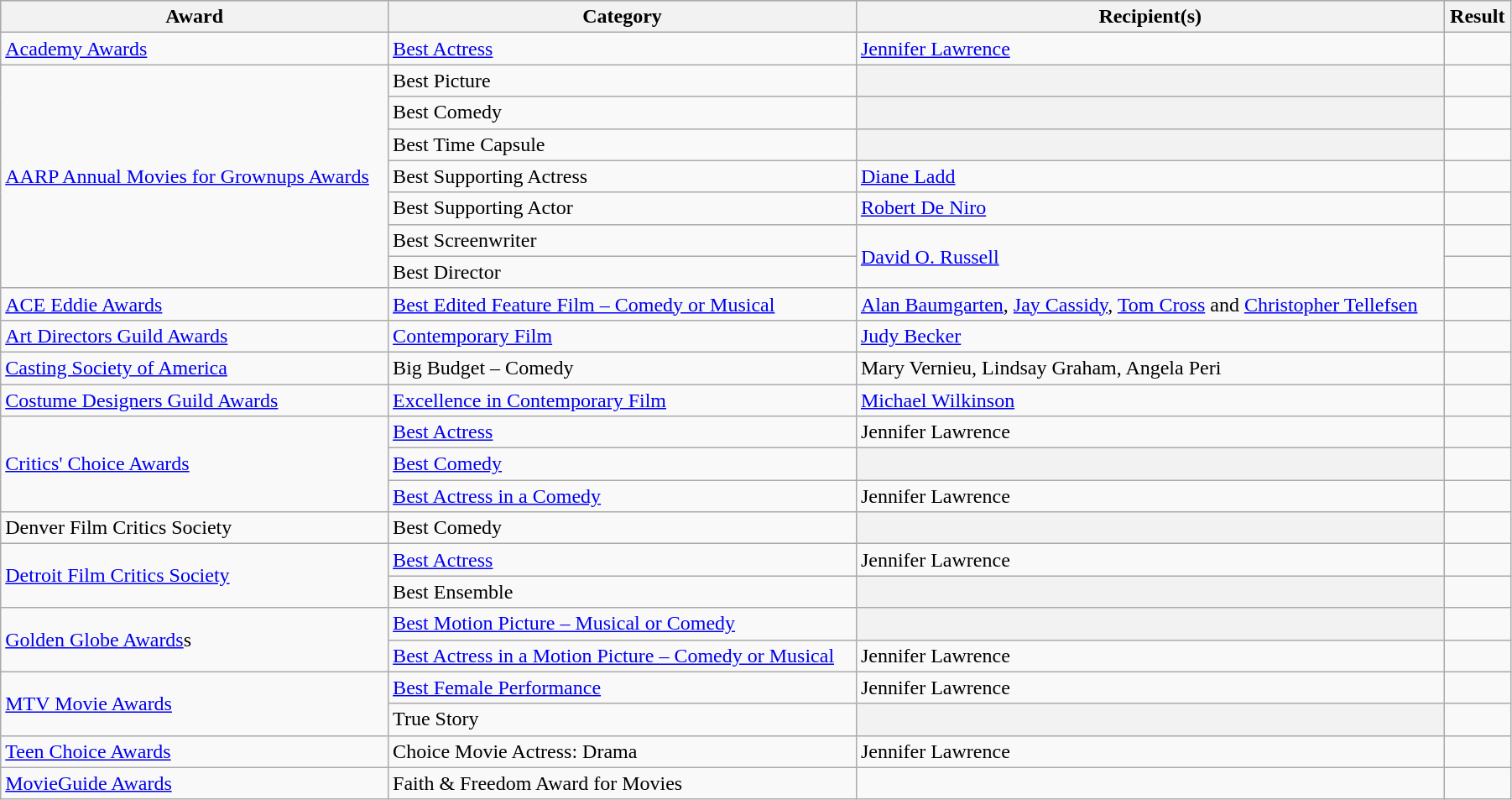<table class="wikitable sortable" style="width:95%;">
<tr style="background:#ccc; text-align:center;">
<th scope="col">Award</th>
<th scope="col">Category</th>
<th scope="col">Recipient(s)</th>
<th scope="col">Result</th>
</tr>
<tr>
<td><a href='#'>Academy Awards</a></td>
<td><a href='#'>Best Actress</a></td>
<td><a href='#'>Jennifer Lawrence</a></td>
<td></td>
</tr>
<tr>
<td rowspan=7><a href='#'>AARP Annual Movies for Grownups Awards</a></td>
<td>Best Picture</td>
<th></th>
<td></td>
</tr>
<tr>
<td>Best Comedy</td>
<th></th>
<td></td>
</tr>
<tr>
<td>Best Time Capsule</td>
<th></th>
<td></td>
</tr>
<tr>
<td>Best Supporting Actress</td>
<td><a href='#'>Diane Ladd</a></td>
<td></td>
</tr>
<tr>
<td>Best Supporting Actor</td>
<td><a href='#'>Robert De Niro</a></td>
<td></td>
</tr>
<tr>
<td>Best Screenwriter</td>
<td rowspan=2><a href='#'>David O. Russell</a></td>
<td></td>
</tr>
<tr>
<td>Best Director</td>
<td></td>
</tr>
<tr>
<td><a href='#'>ACE Eddie Awards</a></td>
<td><a href='#'>Best Edited Feature Film – Comedy or Musical</a></td>
<td><a href='#'>Alan Baumgarten</a>, <a href='#'>Jay Cassidy</a>, <a href='#'>Tom Cross</a> and <a href='#'>Christopher Tellefsen</a></td>
<td></td>
</tr>
<tr>
<td><a href='#'>Art Directors Guild Awards</a></td>
<td><a href='#'>Contemporary Film</a></td>
<td><a href='#'>Judy Becker</a></td>
<td></td>
</tr>
<tr>
<td><a href='#'>Casting Society of America</a></td>
<td>Big Budget – Comedy</td>
<td>Mary Vernieu, Lindsay Graham, Angela Peri</td>
<td></td>
</tr>
<tr>
<td><a href='#'>Costume Designers Guild Awards</a></td>
<td><a href='#'>Excellence in Contemporary Film</a></td>
<td><a href='#'>Michael Wilkinson</a></td>
<td></td>
</tr>
<tr>
<td rowspan=3><a href='#'>Critics' Choice Awards</a></td>
<td><a href='#'>Best Actress</a></td>
<td>Jennifer Lawrence</td>
<td></td>
</tr>
<tr>
<td><a href='#'>Best Comedy</a></td>
<th></th>
<td></td>
</tr>
<tr>
<td><a href='#'>Best Actress in a Comedy</a></td>
<td>Jennifer Lawrence</td>
<td></td>
</tr>
<tr>
<td>Denver Film Critics Society</td>
<td>Best Comedy</td>
<th></th>
<td></td>
</tr>
<tr>
<td rowspan=2><a href='#'>Detroit Film Critics Society</a></td>
<td><a href='#'>Best Actress</a></td>
<td>Jennifer Lawrence</td>
<td></td>
</tr>
<tr>
<td>Best Ensemble</td>
<th></th>
<td></td>
</tr>
<tr>
<td rowspan=2><a href='#'>Golden Globe Awards</a>s</td>
<td><a href='#'>Best Motion Picture – Musical or Comedy</a></td>
<th></th>
<td></td>
</tr>
<tr>
<td><a href='#'>Best Actress in a Motion Picture – Comedy or Musical</a></td>
<td>Jennifer Lawrence</td>
<td></td>
</tr>
<tr>
<td rowspan=2><a href='#'>MTV Movie Awards</a></td>
<td><a href='#'>Best Female Performance</a></td>
<td>Jennifer Lawrence</td>
<td></td>
</tr>
<tr>
<td>True Story</td>
<th></th>
<td></td>
</tr>
<tr>
<td><a href='#'>Teen Choice Awards</a></td>
<td>Choice Movie Actress: Drama</td>
<td>Jennifer Lawrence</td>
<td></td>
</tr>
<tr>
<td><a href='#'>MovieGuide Awards</a></td>
<td>Faith & Freedom Award for Movies</td>
<td></td>
<td></td>
</tr>
</table>
